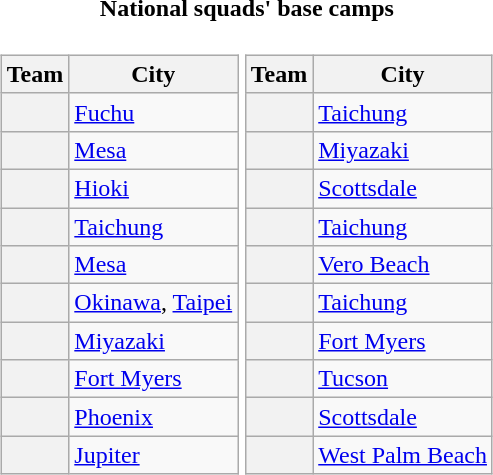<table>
<tr>
<th colspan="2">National squads' base camps</th>
</tr>
<tr>
<td><br><table class="wikitable plainrowheaders" style="margin:0">
<tr>
<th scope="col">Team</th>
<th scope="col">City</th>
</tr>
<tr>
<th scope="row"></th>
<td><a href='#'>Fuchu</a></td>
</tr>
<tr>
<th scope="row"></th>
<td><a href='#'>Mesa</a></td>
</tr>
<tr>
<th scope="row"></th>
<td><a href='#'>Hioki</a></td>
</tr>
<tr>
<th scope="row"></th>
<td><a href='#'>Taichung</a></td>
</tr>
<tr>
<th scope="row"></th>
<td><a href='#'>Mesa</a></td>
</tr>
<tr>
<th scope="row"></th>
<td><a href='#'>Okinawa</a>, <a href='#'>Taipei</a></td>
</tr>
<tr>
<th scope="row"></th>
<td><a href='#'>Miyazaki</a></td>
</tr>
<tr>
<th scope="row"></th>
<td><a href='#'>Fort Myers</a></td>
</tr>
<tr>
<th scope="row"></th>
<td><a href='#'>Phoenix</a></td>
</tr>
<tr>
<th scope="row"></th>
<td><a href='#'>Jupiter</a></td>
</tr>
</table>
</td>
<td><br><table class="wikitable plainrowheaders" style="margin:0">
<tr>
<th>Team</th>
<th>City</th>
</tr>
<tr>
<th scope="row"></th>
<td><a href='#'>Taichung</a></td>
</tr>
<tr>
<th scope="row"></th>
<td><a href='#'>Miyazaki</a></td>
</tr>
<tr>
<th scope="row"></th>
<td><a href='#'>Scottsdale</a></td>
</tr>
<tr>
<th scope="row"></th>
<td><a href='#'>Taichung</a></td>
</tr>
<tr>
<th scope="row"></th>
<td><a href='#'>Vero Beach</a></td>
</tr>
<tr>
<th scope="row"></th>
<td><a href='#'>Taichung</a></td>
</tr>
<tr>
<th scope="row"></th>
<td><a href='#'>Fort Myers</a></td>
</tr>
<tr>
<th scope="row"></th>
<td><a href='#'>Tucson</a></td>
</tr>
<tr>
<th scope="row"></th>
<td><a href='#'>Scottsdale</a></td>
</tr>
<tr>
<th scope="row"></th>
<td><a href='#'>West Palm Beach</a></td>
</tr>
</table>
</td>
</tr>
</table>
